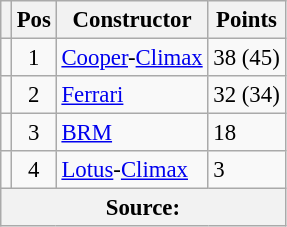<table class="wikitable" style="font-size: 95%;">
<tr>
<th></th>
<th>Pos</th>
<th>Constructor</th>
<th>Points</th>
</tr>
<tr>
<td align="left"></td>
<td align="center">1</td>
<td> <a href='#'>Cooper</a>-<a href='#'>Climax</a></td>
<td align=left>38 (45)</td>
</tr>
<tr>
<td align="left"></td>
<td align="center">2</td>
<td> <a href='#'>Ferrari</a></td>
<td align=left>32 (34)</td>
</tr>
<tr>
<td align="left"></td>
<td align="center">3</td>
<td> <a href='#'>BRM</a></td>
<td align=left>18</td>
</tr>
<tr>
<td align="left"></td>
<td align="center">4</td>
<td> <a href='#'>Lotus</a>-<a href='#'>Climax</a></td>
<td align=left>3</td>
</tr>
<tr>
<th colspan=4>Source: </th>
</tr>
</table>
